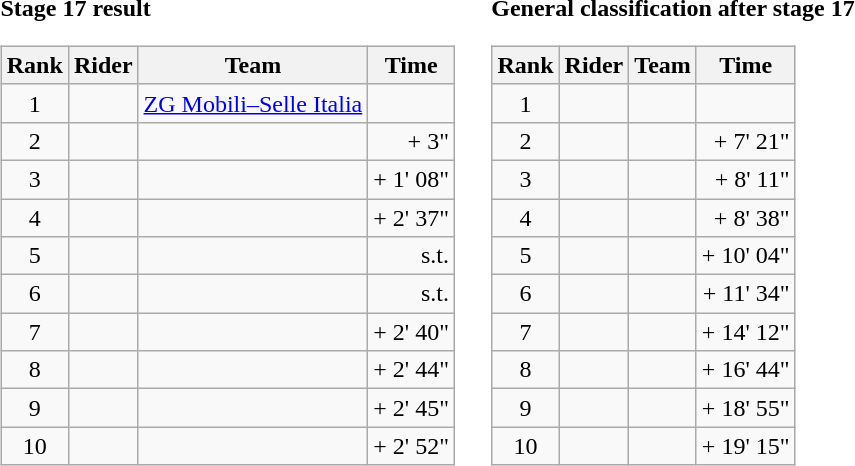<table>
<tr>
<td><strong>Stage 17 result</strong><br><table class="wikitable">
<tr>
<th scope="col">Rank</th>
<th scope="col">Rider</th>
<th scope="col">Team</th>
<th scope="col">Time</th>
</tr>
<tr>
<td style="text-align:center;">1</td>
<td></td>
<td><a href='#'>ZG Mobili–Selle Italia</a></td>
<td style="text-align:right;"></td>
</tr>
<tr>
<td style="text-align:center;">2</td>
<td></td>
<td></td>
<td style="text-align:right;">+ 3"</td>
</tr>
<tr>
<td style="text-align:center;">3</td>
<td></td>
<td></td>
<td style="text-align:right;">+ 1' 08"</td>
</tr>
<tr>
<td style="text-align:center;">4</td>
<td></td>
<td></td>
<td style="text-align:right;">+ 2' 37"</td>
</tr>
<tr>
<td style="text-align:center;">5</td>
<td> </td>
<td></td>
<td style="text-align:right;">s.t.</td>
</tr>
<tr>
<td style="text-align:center;">6</td>
<td></td>
<td></td>
<td style="text-align:right;">s.t.</td>
</tr>
<tr>
<td style="text-align:center;">7</td>
<td></td>
<td></td>
<td style="text-align:right;">+ 2' 40"</td>
</tr>
<tr>
<td style="text-align:center;">8</td>
<td></td>
<td></td>
<td style="text-align:right;">+ 2' 44"</td>
</tr>
<tr>
<td style="text-align:center;">9</td>
<td></td>
<td></td>
<td style="text-align:right;">+ 2' 45"</td>
</tr>
<tr>
<td style="text-align:center;">10</td>
<td></td>
<td></td>
<td style="text-align:right;">+ 2' 52"</td>
</tr>
</table>
</td>
<td></td>
<td><strong>General classification after stage 17</strong><br><table class="wikitable">
<tr>
<th scope="col">Rank</th>
<th scope="col">Rider</th>
<th scope="col">Team</th>
<th scope="col">Time</th>
</tr>
<tr>
<td style="text-align:center;">1</td>
<td> </td>
<td></td>
<td style="text-align:right;"></td>
</tr>
<tr>
<td style="text-align:center;">2</td>
<td></td>
<td></td>
<td style="text-align:right;">+ 7' 21"</td>
</tr>
<tr>
<td style="text-align:center;">3</td>
<td></td>
<td></td>
<td style="text-align:right;">+ 8' 11"</td>
</tr>
<tr>
<td style="text-align:center;">4</td>
<td></td>
<td></td>
<td style="text-align:right;">+ 8' 38"</td>
</tr>
<tr>
<td style="text-align:center;">5</td>
<td></td>
<td></td>
<td style="text-align:right;">+ 10' 04"</td>
</tr>
<tr>
<td style="text-align:center;">6</td>
<td></td>
<td></td>
<td style="text-align:right;">+ 11' 34"</td>
</tr>
<tr>
<td style="text-align:center;">7</td>
<td></td>
<td></td>
<td style="text-align:right;">+ 14' 12"</td>
</tr>
<tr>
<td style="text-align:center;">8</td>
<td></td>
<td></td>
<td style="text-align:right;">+ 16' 44"</td>
</tr>
<tr>
<td style="text-align:center;">9</td>
<td></td>
<td></td>
<td style="text-align:right;">+ 18' 55"</td>
</tr>
<tr>
<td style="text-align:center;">10</td>
<td></td>
<td></td>
<td style="text-align:right;">+ 19' 15"</td>
</tr>
</table>
</td>
</tr>
</table>
